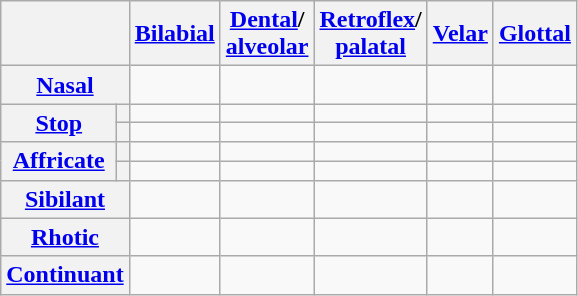<table class="wikitable" style="text-align: center;">
<tr>
<th colspan="2"></th>
<th><a href='#'>Bilabial</a></th>
<th><a href='#'>Dental</a>/<br><a href='#'>alveolar</a></th>
<th><a href='#'>Retroflex</a>/<br><a href='#'>palatal</a></th>
<th><a href='#'>Velar</a></th>
<th><a href='#'>Glottal</a></th>
</tr>
<tr>
<th colspan=2><a href='#'>Nasal</a></th>
<td></td>
<td></td>
<td></td>
<td></td>
<td></td>
</tr>
<tr>
<th rowspan=2><a href='#'>Stop</a></th>
<th></th>
<td></td>
<td></td>
<td></td>
<td></td>
<td></td>
</tr>
<tr>
<th></th>
<td></td>
<td></td>
<td></td>
<td></td>
<td></td>
</tr>
<tr>
<th rowspan=2><a href='#'>Affricate</a></th>
<th></th>
<td></td>
<td></td>
<td></td>
<td></td>
<td></td>
</tr>
<tr>
<th></th>
<td></td>
<td></td>
<td></td>
<td></td>
<td></td>
</tr>
<tr>
<th colspan=2><a href='#'>Sibilant</a></th>
<td></td>
<td></td>
<td></td>
<td></td>
<td></td>
</tr>
<tr>
<th colspan=2><a href='#'>Rhotic</a></th>
<td></td>
<td></td>
<td></td>
<td></td>
<td></td>
</tr>
<tr>
<th colspan=2><a href='#'>Continuant</a></th>
<td></td>
<td>  </td>
<td></td>
<td></td>
<td></td>
</tr>
</table>
